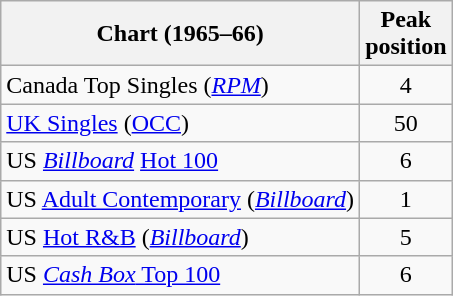<table class="wikitable sortable">
<tr>
<th>Chart (1965–66)</th>
<th>Peak<br>position</th>
</tr>
<tr>
<td>Canada Top Singles (<em><a href='#'>RPM</a></em>)</td>
<td style="text-align:center;">4</td>
</tr>
<tr>
<td><a href='#'>UK Singles</a> (<a href='#'>OCC</a>)</td>
<td style="text-align:center;">50</td>
</tr>
<tr>
<td>US <em><a href='#'>Billboard</a></em> <a href='#'>Hot 100</a></td>
<td style="text-align:center;">6</td>
</tr>
<tr>
<td>US <a href='#'>Adult Contemporary</a> (<em><a href='#'>Billboard</a></em>)</td>
<td style="text-align:center;">1</td>
</tr>
<tr>
<td>US <a href='#'>Hot R&B</a> (<em><a href='#'>Billboard</a></em>)</td>
<td style="text-align:center;">5</td>
</tr>
<tr>
<td>US <a href='#'><em>Cash Box</em> Top 100</a></td>
<td align="center">6</td>
</tr>
</table>
